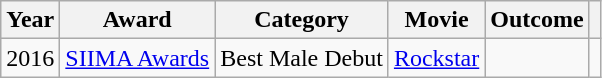<table class="wikitable plainrowheaders sortable">
<tr>
<th scope="col">Year</th>
<th scope="col">Award</th>
<th scope="col">Category</th>
<th scope="col">Movie</th>
<th scope="col">Outcome</th>
<th scope="col" class="unsortable"></th>
</tr>
<tr>
<td>2016</td>
<td><a href='#'>SIIMA Awards</a></td>
<td>Best Male Debut</td>
<td><a href='#'>Rockstar</a></td>
<td></td>
<td></td>
</tr>
</table>
